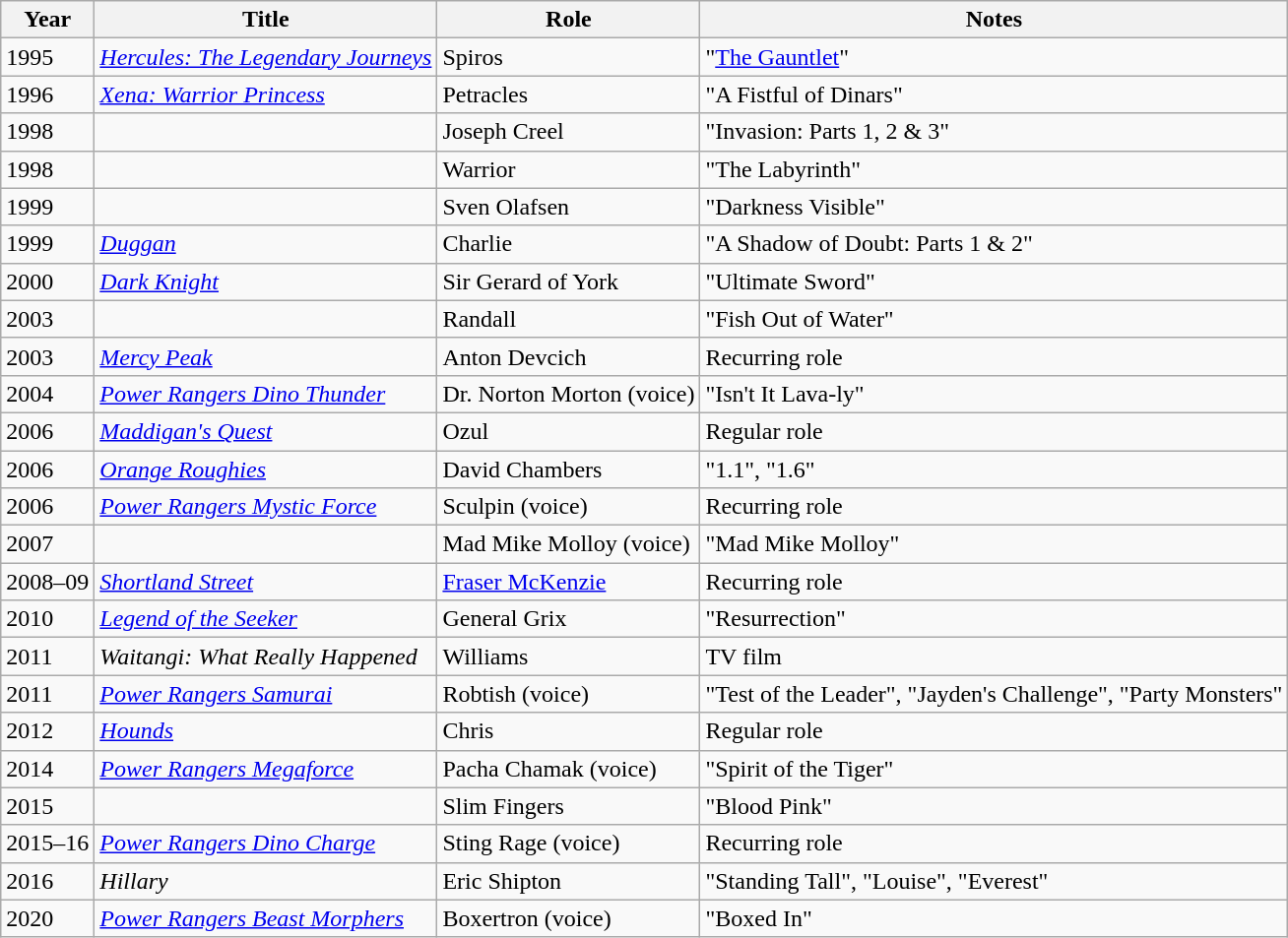<table class="wikitable sortable">
<tr>
<th>Year</th>
<th>Title</th>
<th>Role</th>
<th class="unsortable">Notes</th>
</tr>
<tr>
<td>1995</td>
<td><em><a href='#'>Hercules: The Legendary Journeys</a></em></td>
<td>Spiros</td>
<td>"<a href='#'>The Gauntlet</a>"</td>
</tr>
<tr>
<td>1996</td>
<td><em><a href='#'>Xena: Warrior Princess</a></em></td>
<td>Petracles</td>
<td>"A Fistful of Dinars"</td>
</tr>
<tr>
<td>1998</td>
<td><em></em></td>
<td>Joseph Creel</td>
<td>"Invasion: Parts 1, 2 & 3"</td>
</tr>
<tr>
<td>1998</td>
<td><em></em></td>
<td>Warrior</td>
<td>"The Labyrinth"</td>
</tr>
<tr>
<td>1999</td>
<td><em></em></td>
<td>Sven Olafsen</td>
<td>"Darkness Visible"</td>
</tr>
<tr>
<td>1999</td>
<td><em><a href='#'>Duggan</a></em></td>
<td>Charlie</td>
<td>"A Shadow of Doubt: Parts 1 & 2"</td>
</tr>
<tr>
<td>2000</td>
<td><em><a href='#'>Dark Knight</a></em></td>
<td>Sir Gerard of York</td>
<td>"Ultimate Sword"</td>
</tr>
<tr>
<td>2003</td>
<td><em></em></td>
<td>Randall</td>
<td>"Fish Out of Water"</td>
</tr>
<tr>
<td>2003</td>
<td><em><a href='#'>Mercy Peak</a></em></td>
<td>Anton Devcich</td>
<td>Recurring role</td>
</tr>
<tr>
<td>2004</td>
<td><em><a href='#'>Power Rangers Dino Thunder</a></em></td>
<td>Dr. Norton Morton (voice)</td>
<td>"Isn't It Lava-ly"</td>
</tr>
<tr>
<td>2006</td>
<td><em><a href='#'>Maddigan's Quest</a></em></td>
<td>Ozul</td>
<td>Regular role</td>
</tr>
<tr>
<td>2006</td>
<td><em><a href='#'>Orange Roughies</a></em></td>
<td>David Chambers</td>
<td>"1.1", "1.6"</td>
</tr>
<tr>
<td>2006</td>
<td><em><a href='#'>Power Rangers Mystic Force</a></em></td>
<td>Sculpin (voice)</td>
<td>Recurring role</td>
</tr>
<tr>
<td>2007</td>
<td><em></em></td>
<td>Mad Mike Molloy (voice)</td>
<td>"Mad Mike Molloy"</td>
</tr>
<tr>
<td>2008–09</td>
<td><em><a href='#'>Shortland Street</a></em></td>
<td><a href='#'>Fraser McKenzie</a></td>
<td>Recurring role</td>
</tr>
<tr>
<td>2010</td>
<td><em><a href='#'>Legend of the Seeker</a></em></td>
<td>General Grix</td>
<td>"Resurrection"</td>
</tr>
<tr>
<td>2011</td>
<td><em>Waitangi: What Really Happened</em></td>
<td>Williams</td>
<td>TV film</td>
</tr>
<tr>
<td>2011</td>
<td><em><a href='#'>Power Rangers Samurai</a></em></td>
<td>Robtish (voice)</td>
<td>"Test of the Leader", "Jayden's Challenge", "Party Monsters"</td>
</tr>
<tr>
<td>2012</td>
<td><em><a href='#'>Hounds</a></em></td>
<td>Chris</td>
<td>Regular role</td>
</tr>
<tr>
<td>2014</td>
<td><em><a href='#'>Power Rangers Megaforce</a></em></td>
<td>Pacha Chamak (voice)</td>
<td>"Spirit of the Tiger"</td>
</tr>
<tr>
<td>2015</td>
<td><em></em></td>
<td>Slim Fingers</td>
<td>"Blood Pink"</td>
</tr>
<tr>
<td>2015–16</td>
<td><em><a href='#'>Power Rangers Dino Charge</a></em></td>
<td>Sting Rage (voice)</td>
<td>Recurring role</td>
</tr>
<tr>
<td>2016</td>
<td><em>Hillary</em></td>
<td>Eric Shipton</td>
<td>"Standing Tall", "Louise", "Everest"</td>
</tr>
<tr>
<td>2020</td>
<td><em><a href='#'>Power Rangers Beast Morphers</a></em></td>
<td>Boxertron (voice)</td>
<td>"Boxed In"</td>
</tr>
</table>
